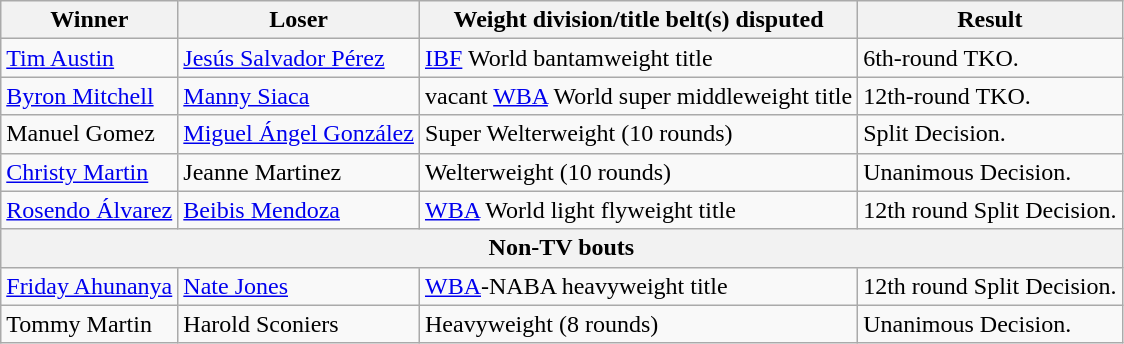<table class=wikitable>
<tr>
<th>Winner</th>
<th>Loser</th>
<th>Weight division/title belt(s) disputed</th>
<th>Result</th>
</tr>
<tr>
<td> <a href='#'>Tim Austin</a></td>
<td> <a href='#'>Jesús Salvador Pérez</a></td>
<td><a href='#'>IBF</a> World bantamweight title</td>
<td>6th-round TKO.</td>
</tr>
<tr>
<td> <a href='#'>Byron Mitchell</a></td>
<td> <a href='#'>Manny Siaca</a></td>
<td>vacant <a href='#'>WBA</a> World super middleweight title</td>
<td>12th-round TKO.</td>
</tr>
<tr>
<td> Manuel Gomez</td>
<td> <a href='#'>Miguel Ángel González</a></td>
<td>Super Welterweight (10 rounds)</td>
<td>Split Decision.</td>
</tr>
<tr>
<td> <a href='#'>Christy Martin</a></td>
<td> Jeanne Martinez</td>
<td>Welterweight (10 rounds)</td>
<td>Unanimous Decision.</td>
</tr>
<tr>
<td> <a href='#'>Rosendo Álvarez</a></td>
<td> <a href='#'>Beibis Mendoza</a></td>
<td><a href='#'>WBA</a> World light flyweight title</td>
<td>12th round Split Decision.</td>
</tr>
<tr>
<th colspan=4>Non-TV bouts</th>
</tr>
<tr>
<td> <a href='#'>Friday Ahunanya</a></td>
<td> <a href='#'>Nate Jones</a></td>
<td><a href='#'>WBA</a>-NABA heavyweight title</td>
<td>12th round Split Decision.</td>
</tr>
<tr>
<td> Tommy Martin</td>
<td> Harold Sconiers</td>
<td>Heavyweight (8 rounds)</td>
<td>Unanimous Decision.</td>
</tr>
</table>
